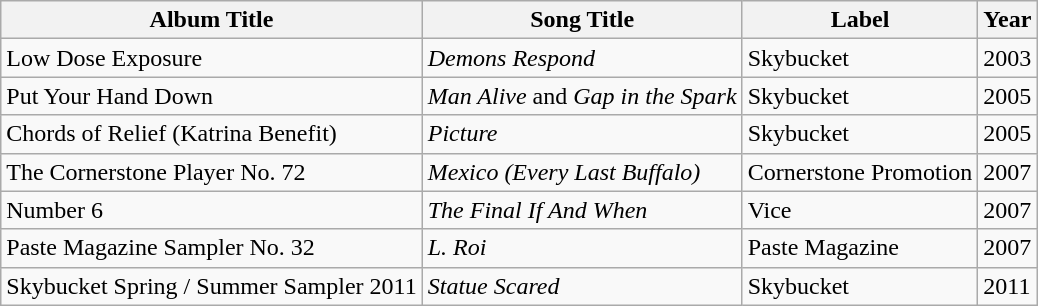<table class="wikitable">
<tr>
<th>Album Title</th>
<th>Song Title</th>
<th>Label</th>
<th>Year</th>
</tr>
<tr>
<td>Low Dose Exposure</td>
<td><em>Demons Respond</em></td>
<td>Skybucket</td>
<td>2003</td>
</tr>
<tr>
<td>Put Your Hand Down</td>
<td><em>Man Alive</em> and <em>Gap in the Spark</em></td>
<td>Skybucket</td>
<td>2005</td>
</tr>
<tr>
<td>Chords of Relief (Katrina Benefit)</td>
<td><em>Picture</em></td>
<td>Skybucket</td>
<td>2005</td>
</tr>
<tr>
<td>The Cornerstone Player No. 72</td>
<td><em>Mexico (Every Last Buffalo)</em></td>
<td>Cornerstone Promotion</td>
<td>2007</td>
</tr>
<tr>
<td Vice Sampler CD Volume 14>Number 6</td>
<td><em>The Final If And When</em></td>
<td>Vice</td>
<td>2007</td>
</tr>
<tr>
<td>Paste Magazine Sampler No. 32</td>
<td><em>L. Roi</em></td>
<td>Paste Magazine</td>
<td>2007</td>
</tr>
<tr>
<td>Skybucket Spring / Summer Sampler 2011</td>
<td><em>Statue Scared</em></td>
<td>Skybucket</td>
<td>2011</td>
</tr>
</table>
